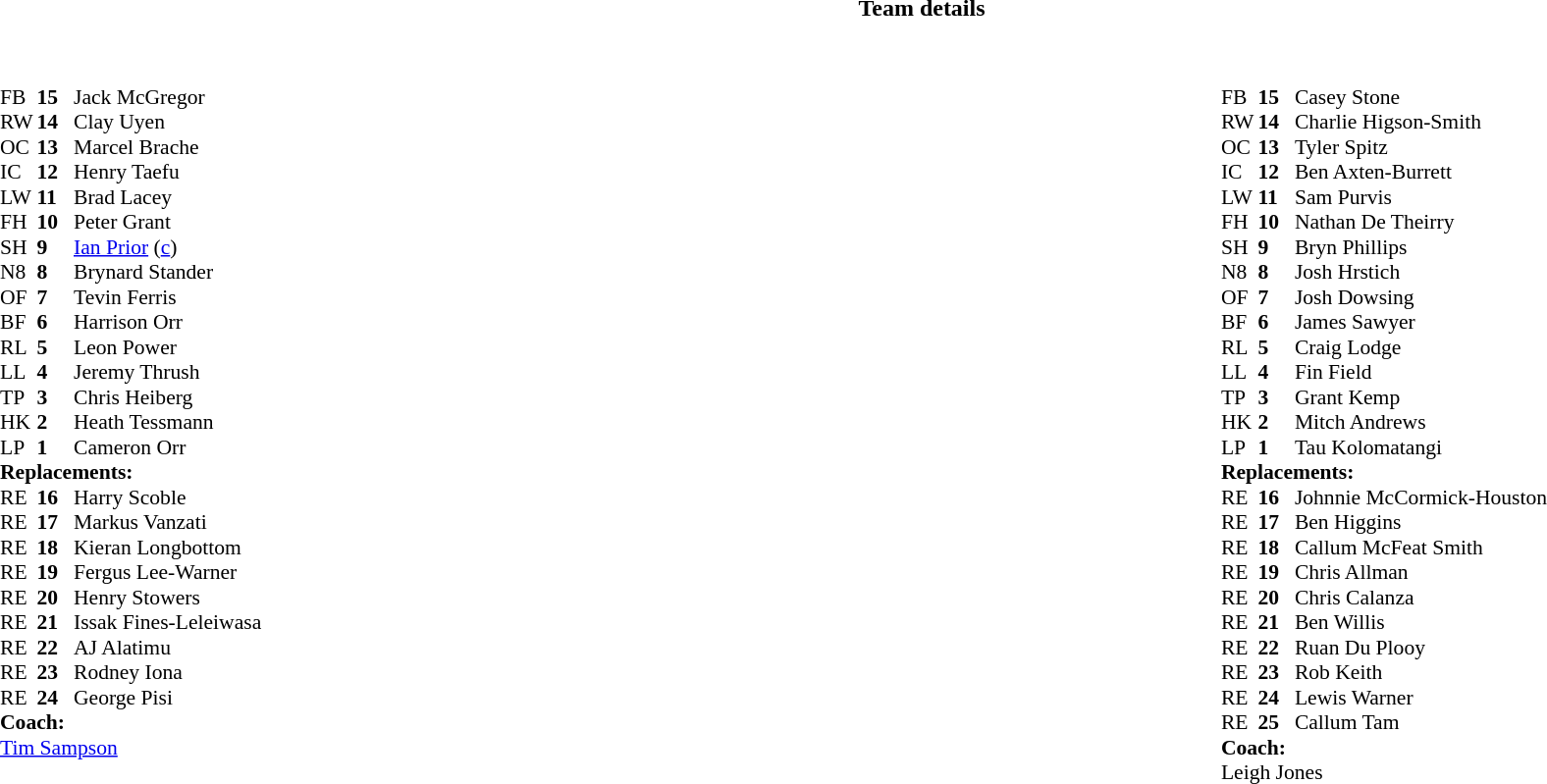<table border="0" style="width:100%;" class="collapsible collapsed">
<tr>
<th>Team details</th>
</tr>
<tr>
<td><br><table style="width:100%;">
<tr>
<td style="vertical-align:top; width:50%;"><br><table style="font-size: 90%" cellspacing="0" cellpadding="0">
<tr>
<th width="25"></th>
<th width="25"></th>
</tr>
<tr>
<td>FB</td>
<td><strong>15</strong></td>
<td>Jack McGregor</td>
</tr>
<tr>
<td>RW</td>
<td><strong>14</strong></td>
<td>Clay Uyen</td>
</tr>
<tr>
<td>OC</td>
<td><strong>13</strong></td>
<td>Marcel Brache</td>
</tr>
<tr>
<td>IC</td>
<td><strong>12</strong></td>
<td>Henry Taefu</td>
</tr>
<tr>
<td>LW</td>
<td><strong>11</strong></td>
<td>Brad Lacey</td>
</tr>
<tr>
<td>FH</td>
<td><strong>10</strong></td>
<td>Peter Grant</td>
</tr>
<tr>
<td>SH</td>
<td><strong>9</strong></td>
<td><a href='#'>Ian Prior</a> (<a href='#'>c</a>)</td>
</tr>
<tr>
<td>N8</td>
<td><strong>8</strong></td>
<td>Brynard Stander</td>
</tr>
<tr>
<td>OF</td>
<td><strong>7</strong></td>
<td>Tevin Ferris</td>
</tr>
<tr>
<td>BF</td>
<td><strong>6</strong></td>
<td>Harrison Orr</td>
</tr>
<tr>
<td>RL</td>
<td><strong>5</strong></td>
<td>Leon Power</td>
</tr>
<tr>
<td>LL</td>
<td><strong>4</strong></td>
<td>Jeremy Thrush</td>
</tr>
<tr>
<td>TP</td>
<td><strong>3</strong></td>
<td>Chris Heiberg</td>
</tr>
<tr>
<td>HK</td>
<td><strong>2</strong></td>
<td>Heath Tessmann</td>
</tr>
<tr>
<td>LP</td>
<td><strong>1</strong></td>
<td>Cameron Orr</td>
</tr>
<tr>
<td colspan=3><strong>Replacements:</strong></td>
</tr>
<tr>
<td>RE</td>
<td><strong>16</strong></td>
<td>Harry Scoble</td>
</tr>
<tr>
<td>RE</td>
<td><strong>17</strong></td>
<td>Markus Vanzati</td>
</tr>
<tr>
<td>RE</td>
<td><strong>18</strong></td>
<td>Kieran Longbottom</td>
</tr>
<tr>
<td>RE</td>
<td><strong>19</strong></td>
<td>Fergus Lee-Warner</td>
</tr>
<tr>
<td>RE</td>
<td><strong>20</strong></td>
<td>Henry Stowers</td>
</tr>
<tr>
<td>RE</td>
<td><strong>21</strong></td>
<td>Issak Fines-Leleiwasa</td>
</tr>
<tr>
<td>RE</td>
<td><strong>22</strong></td>
<td>AJ Alatimu</td>
</tr>
<tr>
<td>RE</td>
<td><strong>23</strong></td>
<td>Rodney Iona</td>
</tr>
<tr>
<td>RE</td>
<td><strong>24</strong></td>
<td>George Pisi</td>
</tr>
<tr>
<td colspan=3><strong>Coach:</strong></td>
</tr>
<tr>
<td colspan="4"> <a href='#'>Tim Sampson</a></td>
</tr>
</table>
</td>
<td style="vertical-align:top; width:50%;"><br><table cellspacing="0" cellpadding="0" style="font-size:90%; margin:auto;">
<tr>
<th width="25"></th>
<th width="25"></th>
</tr>
<tr>
<td>FB</td>
<td><strong>15</strong></td>
<td>Casey Stone</td>
</tr>
<tr>
<td>RW</td>
<td><strong>14</strong></td>
<td>Charlie Higson-Smith</td>
</tr>
<tr>
<td>OC</td>
<td><strong>13</strong></td>
<td>Tyler Spitz</td>
</tr>
<tr>
<td>IC</td>
<td><strong>12</strong></td>
<td>Ben Axten-Burrett</td>
</tr>
<tr>
<td>LW</td>
<td><strong>11</strong></td>
<td>Sam Purvis</td>
</tr>
<tr>
<td>FH</td>
<td><strong>10</strong></td>
<td>Nathan De Theirry</td>
</tr>
<tr>
<td>SH</td>
<td><strong>9</strong></td>
<td>Bryn Phillips</td>
</tr>
<tr>
<td>N8</td>
<td><strong>8</strong></td>
<td>Josh Hrstich</td>
</tr>
<tr>
<td>OF</td>
<td><strong>7</strong></td>
<td>Josh Dowsing</td>
</tr>
<tr>
<td>BF</td>
<td><strong>6</strong></td>
<td>James Sawyer</td>
</tr>
<tr>
<td>RL</td>
<td><strong>5</strong></td>
<td>Craig Lodge</td>
</tr>
<tr>
<td>LL</td>
<td><strong>4</strong></td>
<td>Fin Field</td>
</tr>
<tr>
<td>TP</td>
<td><strong>3</strong></td>
<td>Grant Kemp</td>
</tr>
<tr>
<td>HK</td>
<td><strong>2</strong></td>
<td>Mitch Andrews</td>
</tr>
<tr>
<td>LP</td>
<td><strong>1</strong></td>
<td>Tau Kolomatangi</td>
</tr>
<tr>
<td colspan="3"><strong>Replacements:</strong></td>
</tr>
<tr>
<td>RE</td>
<td><strong>16</strong></td>
<td>Johnnie McCormick-Houston</td>
</tr>
<tr>
<td>RE</td>
<td><strong>17</strong></td>
<td>Ben Higgins</td>
</tr>
<tr>
<td>RE</td>
<td><strong>18</strong></td>
<td>Callum McFeat Smith</td>
</tr>
<tr>
<td>RE</td>
<td><strong>19</strong></td>
<td>Chris Allman</td>
</tr>
<tr>
<td>RE</td>
<td><strong>20</strong></td>
<td>Chris Calanza</td>
</tr>
<tr>
<td>RE</td>
<td><strong>21</strong></td>
<td>Ben Willis</td>
</tr>
<tr>
<td>RE</td>
<td><strong>22</strong></td>
<td>Ruan Du Plooy</td>
</tr>
<tr>
<td>RE</td>
<td><strong>23</strong></td>
<td>Rob Keith</td>
</tr>
<tr>
<td>RE</td>
<td><strong>24</strong></td>
<td>Lewis Warner</td>
</tr>
<tr>
<td>RE</td>
<td><strong>25</strong></td>
<td>Callum Tam</td>
</tr>
<tr>
<td colspan="3"><strong>Coach:</strong></td>
</tr>
<tr>
<td colspan="4">Leigh Jones</td>
</tr>
</table>
</td>
</tr>
</table>
</td>
</tr>
</table>
